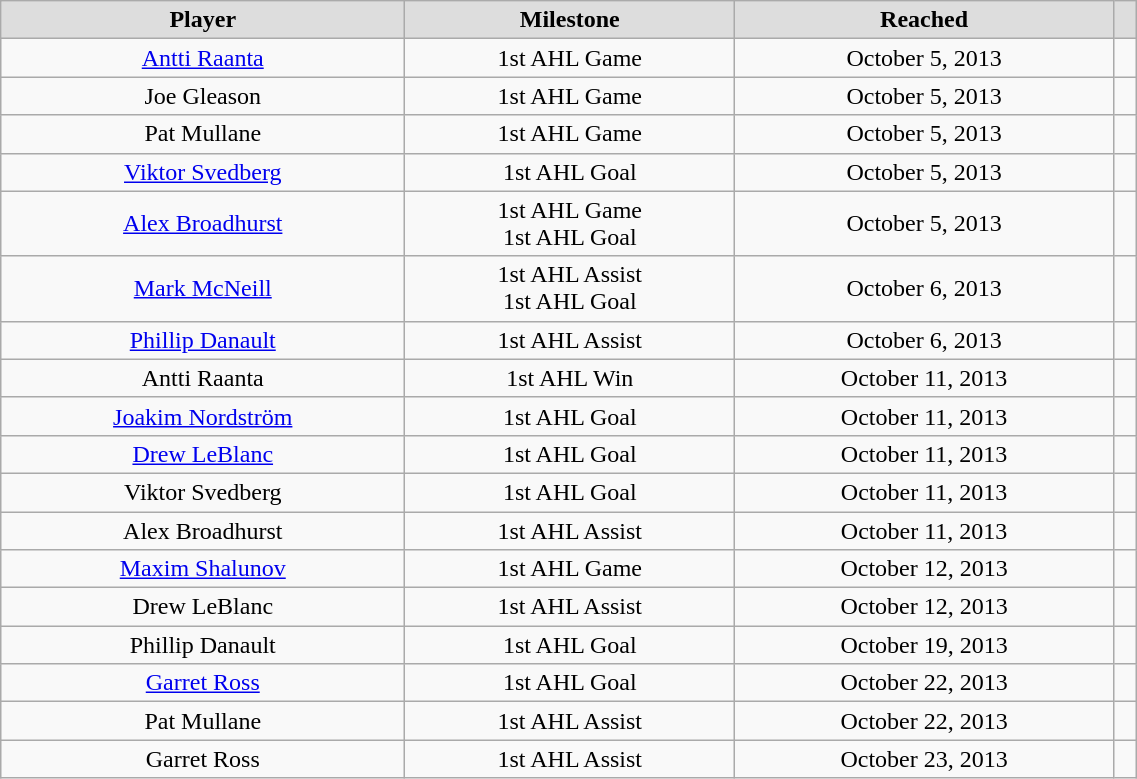<table class="wikitable"  style="width:60%; text-align:center;">
<tr style="text-align:center; background:#ddd;">
<td><strong>Player</strong></td>
<td><strong>Milestone</strong></td>
<td><strong>Reached</strong></td>
<td></td>
</tr>
<tr>
<td><a href='#'>Antti Raanta</a></td>
<td>1st AHL Game</td>
<td>October 5, 2013</td>
<td></td>
</tr>
<tr>
<td>Joe Gleason</td>
<td>1st AHL Game</td>
<td>October 5, 2013</td>
<td></td>
</tr>
<tr>
<td>Pat Mullane</td>
<td>1st AHL Game</td>
<td>October 5, 2013</td>
<td></td>
</tr>
<tr>
<td><a href='#'>Viktor Svedberg</a></td>
<td>1st AHL Goal</td>
<td>October 5, 2013</td>
<td></td>
</tr>
<tr>
<td><a href='#'>Alex Broadhurst</a></td>
<td>1st AHL Game<br>1st AHL Goal</td>
<td>October 5, 2013</td>
<td></td>
</tr>
<tr>
<td><a href='#'>Mark McNeill</a></td>
<td>1st AHL Assist<br>1st AHL Goal</td>
<td>October 6, 2013</td>
<td></td>
</tr>
<tr>
<td><a href='#'>Phillip Danault</a></td>
<td>1st AHL Assist</td>
<td>October 6, 2013</td>
<td></td>
</tr>
<tr>
<td>Antti Raanta</td>
<td>1st AHL Win</td>
<td>October 11, 2013</td>
<td></td>
</tr>
<tr>
<td><a href='#'>Joakim Nordström</a></td>
<td>1st AHL Goal</td>
<td>October 11, 2013</td>
<td></td>
</tr>
<tr>
<td><a href='#'>Drew LeBlanc</a></td>
<td>1st AHL Goal</td>
<td>October 11, 2013</td>
<td></td>
</tr>
<tr>
<td>Viktor Svedberg</td>
<td>1st AHL Goal</td>
<td>October 11, 2013</td>
<td></td>
</tr>
<tr>
<td>Alex Broadhurst</td>
<td>1st AHL Assist</td>
<td>October 11, 2013</td>
<td></td>
</tr>
<tr>
<td><a href='#'>Maxim Shalunov</a></td>
<td>1st AHL Game</td>
<td>October 12, 2013</td>
<td></td>
</tr>
<tr>
<td>Drew LeBlanc</td>
<td>1st AHL Assist</td>
<td>October 12, 2013</td>
<td></td>
</tr>
<tr>
<td>Phillip Danault</td>
<td>1st AHL Goal</td>
<td>October 19, 2013</td>
<td></td>
</tr>
<tr>
<td><a href='#'>Garret Ross</a></td>
<td>1st AHL Goal</td>
<td>October 22, 2013</td>
<td></td>
</tr>
<tr>
<td>Pat Mullane</td>
<td>1st AHL Assist</td>
<td>October 22, 2013</td>
<td></td>
</tr>
<tr>
<td>Garret Ross</td>
<td>1st AHL Assist</td>
<td>October 23, 2013</td>
<td></td>
</tr>
</table>
